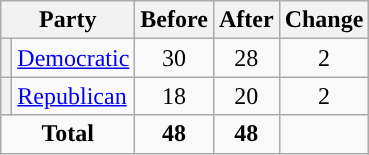<table class="wikitable" style="text-align:center;">
<tr>
<th colspan="2">Party</th>
<th>Before</th>
<th>After</th>
<th>Change</th>
</tr>
<tr>
<th style="background-color:"></th>
<td style="text-align:left;"><a href='#'>Democratic</a></td>
<td>30</td>
<td>28</td>
<td> 2</td>
</tr>
<tr>
<th style="background-color:"></th>
<td style="text-align:left;"><a href='#'>Republican</a></td>
<td>18</td>
<td>20</td>
<td> 2</td>
</tr>
<tr>
<td colspan="2"><strong>Total</strong></td>
<td><strong>48</strong></td>
<td><strong>48</strong></td>
<td></td>
</tr>
</table>
